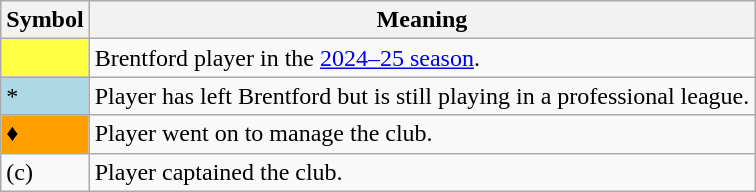<table Class="wikitable">
<tr>
<th>Symbol</th>
<th>Meaning</th>
</tr>
<tr>
<td style="background:#ff4;"></td>
<td>Brentford player in the <a href='#'>2024–25 season</a>.</td>
</tr>
<tr>
<td style="background:lightblue;">*</td>
<td>Player has left Brentford but is still playing in a professional league.</td>
</tr>
<tr>
<td style="background:#ffa000;">♦</td>
<td>Player went on to manage the club.</td>
</tr>
<tr>
<td>(c)</td>
<td>Player captained the club.</td>
</tr>
</table>
